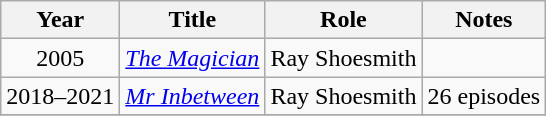<table class="wikitable sortable" style=text-align:center>
<tr>
<th>Year</th>
<th>Title</th>
<th>Role</th>
<th>Notes</th>
</tr>
<tr>
<td>2005</td>
<td><em><a href='#'>The Magician</a></em></td>
<td>Ray Shoesmith</td>
<td></td>
</tr>
<tr>
<td>2018–2021</td>
<td><em><a href='#'>Mr Inbetween</a></em></td>
<td>Ray Shoesmith</td>
<td>26 episodes</td>
</tr>
<tr>
</tr>
</table>
